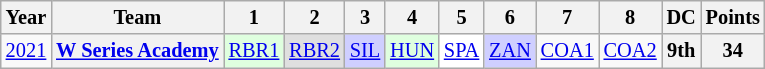<table class="wikitable" style="text-align:center; font-size:85%">
<tr>
<th>Year</th>
<th>Team</th>
<th>1</th>
<th>2</th>
<th>3</th>
<th>4</th>
<th>5</th>
<th>6</th>
<th>7</th>
<th>8</th>
<th>DC</th>
<th>Points</th>
</tr>
<tr>
<td><a href='#'>2021</a></td>
<th nowrap><a href='#'>W Series Academy</a></th>
<td style="background:#DFFFDF;"><a href='#'>RBR1</a><br></td>
<td style="background:#DFDFDF;"><a href='#'>RBR2</a><br></td>
<td style="background:#CFCFFF;"><a href='#'>SIL</a><br></td>
<td style="background:#DFFFDF;"><a href='#'>HUN</a><br></td>
<td style="background:#FFFFFF;"><a href='#'>SPA</a><br></td>
<td style="background:#CFCFFF;"><a href='#'>ZAN</a><br></td>
<td><a href='#'>COA1</a></td>
<td><a href='#'>COA2</a></td>
<th>9th</th>
<th>34</th>
</tr>
</table>
